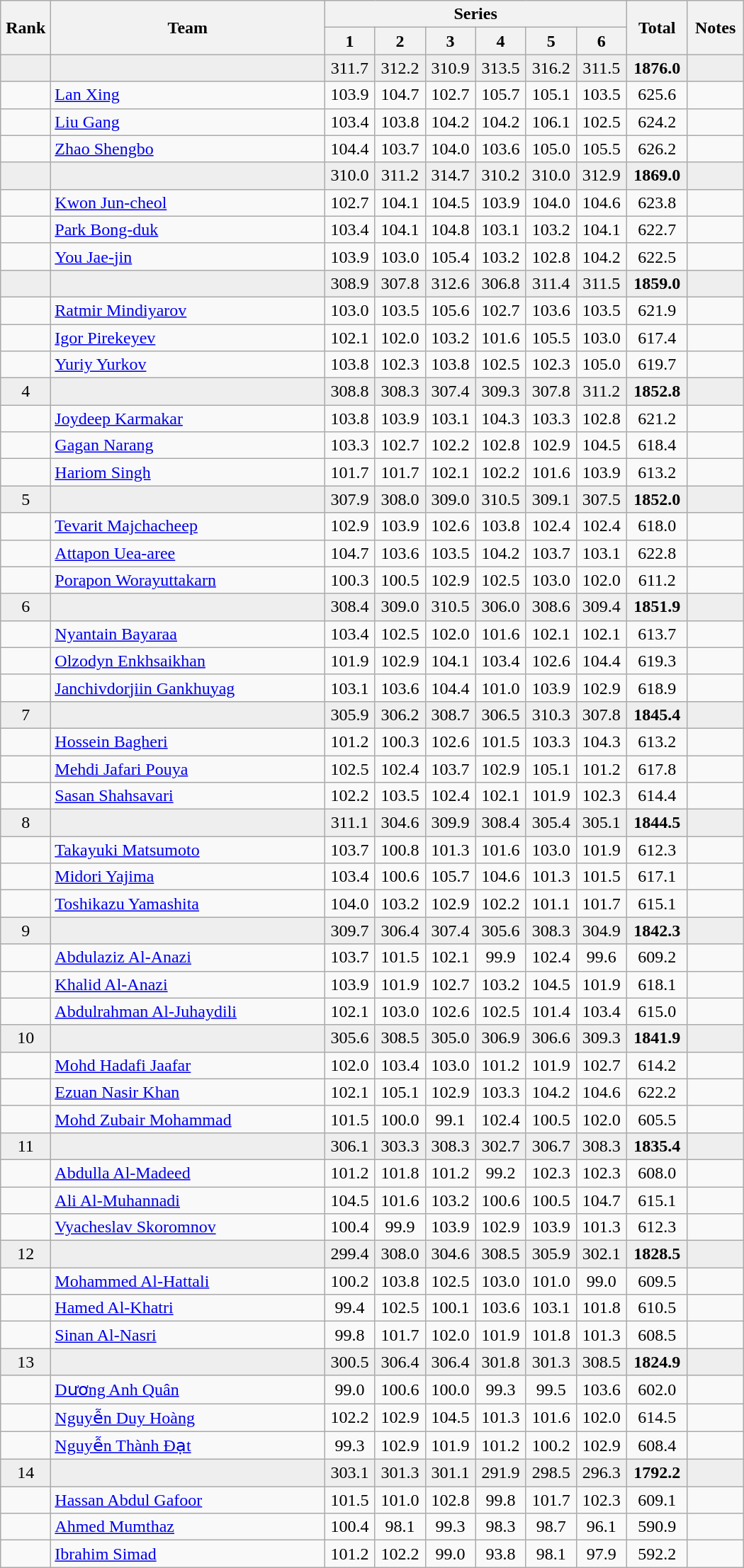<table class="wikitable" style="text-align:center">
<tr>
<th rowspan=2 width=40>Rank</th>
<th rowspan=2 width=250>Team</th>
<th colspan=6>Series</th>
<th rowspan=2 width=50>Total</th>
<th rowspan=2 width=45>Notes</th>
</tr>
<tr>
<th width=40>1</th>
<th width=40>2</th>
<th width=40>3</th>
<th width=40>4</th>
<th width=40>5</th>
<th width=40>6</th>
</tr>
<tr bgcolor=eeeeee>
<td></td>
<td align=left></td>
<td>311.7</td>
<td>312.2</td>
<td>310.9</td>
<td>313.5</td>
<td>316.2</td>
<td>311.5</td>
<td><strong>1876.0</strong></td>
<td></td>
</tr>
<tr>
<td></td>
<td align=left><a href='#'>Lan Xing</a></td>
<td>103.9</td>
<td>104.7</td>
<td>102.7</td>
<td>105.7</td>
<td>105.1</td>
<td>103.5</td>
<td>625.6</td>
<td></td>
</tr>
<tr>
<td></td>
<td align=left><a href='#'>Liu Gang</a></td>
<td>103.4</td>
<td>103.8</td>
<td>104.2</td>
<td>104.2</td>
<td>106.1</td>
<td>102.5</td>
<td>624.2</td>
<td></td>
</tr>
<tr>
<td></td>
<td align=left><a href='#'>Zhao Shengbo</a></td>
<td>104.4</td>
<td>103.7</td>
<td>104.0</td>
<td>103.6</td>
<td>105.0</td>
<td>105.5</td>
<td>626.2</td>
<td></td>
</tr>
<tr bgcolor=eeeeee>
<td></td>
<td align=left></td>
<td>310.0</td>
<td>311.2</td>
<td>314.7</td>
<td>310.2</td>
<td>310.0</td>
<td>312.9</td>
<td><strong>1869.0</strong></td>
<td></td>
</tr>
<tr>
<td></td>
<td align=left><a href='#'>Kwon Jun-cheol</a></td>
<td>102.7</td>
<td>104.1</td>
<td>104.5</td>
<td>103.9</td>
<td>104.0</td>
<td>104.6</td>
<td>623.8</td>
<td></td>
</tr>
<tr>
<td></td>
<td align=left><a href='#'>Park Bong-duk</a></td>
<td>103.4</td>
<td>104.1</td>
<td>104.8</td>
<td>103.1</td>
<td>103.2</td>
<td>104.1</td>
<td>622.7</td>
<td></td>
</tr>
<tr>
<td></td>
<td align=left><a href='#'>You Jae-jin</a></td>
<td>103.9</td>
<td>103.0</td>
<td>105.4</td>
<td>103.2</td>
<td>102.8</td>
<td>104.2</td>
<td>622.5</td>
<td></td>
</tr>
<tr bgcolor=eeeeee>
<td></td>
<td align=left></td>
<td>308.9</td>
<td>307.8</td>
<td>312.6</td>
<td>306.8</td>
<td>311.4</td>
<td>311.5</td>
<td><strong>1859.0</strong></td>
<td></td>
</tr>
<tr>
<td></td>
<td align=left><a href='#'>Ratmir Mindiyarov</a></td>
<td>103.0</td>
<td>103.5</td>
<td>105.6</td>
<td>102.7</td>
<td>103.6</td>
<td>103.5</td>
<td>621.9</td>
<td></td>
</tr>
<tr>
<td></td>
<td align=left><a href='#'>Igor Pirekeyev</a></td>
<td>102.1</td>
<td>102.0</td>
<td>103.2</td>
<td>101.6</td>
<td>105.5</td>
<td>103.0</td>
<td>617.4</td>
<td></td>
</tr>
<tr>
<td></td>
<td align=left><a href='#'>Yuriy Yurkov</a></td>
<td>103.8</td>
<td>102.3</td>
<td>103.8</td>
<td>102.5</td>
<td>102.3</td>
<td>105.0</td>
<td>619.7</td>
<td></td>
</tr>
<tr bgcolor=eeeeee>
<td>4</td>
<td align=left></td>
<td>308.8</td>
<td>308.3</td>
<td>307.4</td>
<td>309.3</td>
<td>307.8</td>
<td>311.2</td>
<td><strong>1852.8</strong></td>
<td></td>
</tr>
<tr>
<td></td>
<td align=left><a href='#'>Joydeep Karmakar</a></td>
<td>103.8</td>
<td>103.9</td>
<td>103.1</td>
<td>104.3</td>
<td>103.3</td>
<td>102.8</td>
<td>621.2</td>
<td></td>
</tr>
<tr>
<td></td>
<td align=left><a href='#'>Gagan Narang</a></td>
<td>103.3</td>
<td>102.7</td>
<td>102.2</td>
<td>102.8</td>
<td>102.9</td>
<td>104.5</td>
<td>618.4</td>
<td></td>
</tr>
<tr>
<td></td>
<td align=left><a href='#'>Hariom Singh</a></td>
<td>101.7</td>
<td>101.7</td>
<td>102.1</td>
<td>102.2</td>
<td>101.6</td>
<td>103.9</td>
<td>613.2</td>
<td></td>
</tr>
<tr bgcolor=eeeeee>
<td>5</td>
<td align=left></td>
<td>307.9</td>
<td>308.0</td>
<td>309.0</td>
<td>310.5</td>
<td>309.1</td>
<td>307.5</td>
<td><strong>1852.0</strong></td>
<td></td>
</tr>
<tr>
<td></td>
<td align=left><a href='#'>Tevarit Majchacheep</a></td>
<td>102.9</td>
<td>103.9</td>
<td>102.6</td>
<td>103.8</td>
<td>102.4</td>
<td>102.4</td>
<td>618.0</td>
<td></td>
</tr>
<tr>
<td></td>
<td align=left><a href='#'>Attapon Uea-aree</a></td>
<td>104.7</td>
<td>103.6</td>
<td>103.5</td>
<td>104.2</td>
<td>103.7</td>
<td>103.1</td>
<td>622.8</td>
<td></td>
</tr>
<tr>
<td></td>
<td align=left><a href='#'>Porapon Worayuttakarn</a></td>
<td>100.3</td>
<td>100.5</td>
<td>102.9</td>
<td>102.5</td>
<td>103.0</td>
<td>102.0</td>
<td>611.2</td>
<td></td>
</tr>
<tr bgcolor=eeeeee>
<td>6</td>
<td align=left></td>
<td>308.4</td>
<td>309.0</td>
<td>310.5</td>
<td>306.0</td>
<td>308.6</td>
<td>309.4</td>
<td><strong>1851.9</strong></td>
<td></td>
</tr>
<tr>
<td></td>
<td align=left><a href='#'>Nyantain Bayaraa</a></td>
<td>103.4</td>
<td>102.5</td>
<td>102.0</td>
<td>101.6</td>
<td>102.1</td>
<td>102.1</td>
<td>613.7</td>
<td></td>
</tr>
<tr>
<td></td>
<td align=left><a href='#'>Olzodyn Enkhsaikhan</a></td>
<td>101.9</td>
<td>102.9</td>
<td>104.1</td>
<td>103.4</td>
<td>102.6</td>
<td>104.4</td>
<td>619.3</td>
<td></td>
</tr>
<tr>
<td></td>
<td align=left><a href='#'>Janchivdorjiin Gankhuyag</a></td>
<td>103.1</td>
<td>103.6</td>
<td>104.4</td>
<td>101.0</td>
<td>103.9</td>
<td>102.9</td>
<td>618.9</td>
<td></td>
</tr>
<tr bgcolor=eeeeee>
<td>7</td>
<td align=left></td>
<td>305.9</td>
<td>306.2</td>
<td>308.7</td>
<td>306.5</td>
<td>310.3</td>
<td>307.8</td>
<td><strong>1845.4</strong></td>
<td></td>
</tr>
<tr>
<td></td>
<td align=left><a href='#'>Hossein Bagheri</a></td>
<td>101.2</td>
<td>100.3</td>
<td>102.6</td>
<td>101.5</td>
<td>103.3</td>
<td>104.3</td>
<td>613.2</td>
<td></td>
</tr>
<tr>
<td></td>
<td align=left><a href='#'>Mehdi Jafari Pouya</a></td>
<td>102.5</td>
<td>102.4</td>
<td>103.7</td>
<td>102.9</td>
<td>105.1</td>
<td>101.2</td>
<td>617.8</td>
<td></td>
</tr>
<tr>
<td></td>
<td align=left><a href='#'>Sasan Shahsavari</a></td>
<td>102.2</td>
<td>103.5</td>
<td>102.4</td>
<td>102.1</td>
<td>101.9</td>
<td>102.3</td>
<td>614.4</td>
<td></td>
</tr>
<tr bgcolor=eeeeee>
<td>8</td>
<td align=left></td>
<td>311.1</td>
<td>304.6</td>
<td>309.9</td>
<td>308.4</td>
<td>305.4</td>
<td>305.1</td>
<td><strong>1844.5</strong></td>
<td></td>
</tr>
<tr>
<td></td>
<td align=left><a href='#'>Takayuki Matsumoto</a></td>
<td>103.7</td>
<td>100.8</td>
<td>101.3</td>
<td>101.6</td>
<td>103.0</td>
<td>101.9</td>
<td>612.3</td>
<td></td>
</tr>
<tr>
<td></td>
<td align=left><a href='#'>Midori Yajima</a></td>
<td>103.4</td>
<td>100.6</td>
<td>105.7</td>
<td>104.6</td>
<td>101.3</td>
<td>101.5</td>
<td>617.1</td>
<td></td>
</tr>
<tr>
<td></td>
<td align=left><a href='#'>Toshikazu Yamashita</a></td>
<td>104.0</td>
<td>103.2</td>
<td>102.9</td>
<td>102.2</td>
<td>101.1</td>
<td>101.7</td>
<td>615.1</td>
<td></td>
</tr>
<tr bgcolor=eeeeee>
<td>9</td>
<td align=left></td>
<td>309.7</td>
<td>306.4</td>
<td>307.4</td>
<td>305.6</td>
<td>308.3</td>
<td>304.9</td>
<td><strong>1842.3</strong></td>
<td></td>
</tr>
<tr>
<td></td>
<td align=left><a href='#'>Abdulaziz Al-Anazi</a></td>
<td>103.7</td>
<td>101.5</td>
<td>102.1</td>
<td>99.9</td>
<td>102.4</td>
<td>99.6</td>
<td>609.2</td>
<td></td>
</tr>
<tr>
<td></td>
<td align=left><a href='#'>Khalid Al-Anazi</a></td>
<td>103.9</td>
<td>101.9</td>
<td>102.7</td>
<td>103.2</td>
<td>104.5</td>
<td>101.9</td>
<td>618.1</td>
<td></td>
</tr>
<tr>
<td></td>
<td align=left><a href='#'>Abdulrahman Al-Juhaydili</a></td>
<td>102.1</td>
<td>103.0</td>
<td>102.6</td>
<td>102.5</td>
<td>101.4</td>
<td>103.4</td>
<td>615.0</td>
<td></td>
</tr>
<tr bgcolor=eeeeee>
<td>10</td>
<td align=left></td>
<td>305.6</td>
<td>308.5</td>
<td>305.0</td>
<td>306.9</td>
<td>306.6</td>
<td>309.3</td>
<td><strong>1841.9</strong></td>
<td></td>
</tr>
<tr>
<td></td>
<td align=left><a href='#'>Mohd Hadafi Jaafar</a></td>
<td>102.0</td>
<td>103.4</td>
<td>103.0</td>
<td>101.2</td>
<td>101.9</td>
<td>102.7</td>
<td>614.2</td>
<td></td>
</tr>
<tr>
<td></td>
<td align=left><a href='#'>Ezuan Nasir Khan</a></td>
<td>102.1</td>
<td>105.1</td>
<td>102.9</td>
<td>103.3</td>
<td>104.2</td>
<td>104.6</td>
<td>622.2</td>
<td></td>
</tr>
<tr>
<td></td>
<td align=left><a href='#'>Mohd Zubair Mohammad</a></td>
<td>101.5</td>
<td>100.0</td>
<td>99.1</td>
<td>102.4</td>
<td>100.5</td>
<td>102.0</td>
<td>605.5</td>
<td></td>
</tr>
<tr bgcolor=eeeeee>
<td>11</td>
<td align=left></td>
<td>306.1</td>
<td>303.3</td>
<td>308.3</td>
<td>302.7</td>
<td>306.7</td>
<td>308.3</td>
<td><strong>1835.4</strong></td>
<td></td>
</tr>
<tr>
<td></td>
<td align=left><a href='#'>Abdulla Al-Madeed</a></td>
<td>101.2</td>
<td>101.8</td>
<td>101.2</td>
<td>99.2</td>
<td>102.3</td>
<td>102.3</td>
<td>608.0</td>
<td></td>
</tr>
<tr>
<td></td>
<td align=left><a href='#'>Ali Al-Muhannadi</a></td>
<td>104.5</td>
<td>101.6</td>
<td>103.2</td>
<td>100.6</td>
<td>100.5</td>
<td>104.7</td>
<td>615.1</td>
<td></td>
</tr>
<tr>
<td></td>
<td align=left><a href='#'>Vyacheslav Skoromnov</a></td>
<td>100.4</td>
<td>99.9</td>
<td>103.9</td>
<td>102.9</td>
<td>103.9</td>
<td>101.3</td>
<td>612.3</td>
<td></td>
</tr>
<tr bgcolor=eeeeee>
<td>12</td>
<td align=left></td>
<td>299.4</td>
<td>308.0</td>
<td>304.6</td>
<td>308.5</td>
<td>305.9</td>
<td>302.1</td>
<td><strong>1828.5</strong></td>
<td></td>
</tr>
<tr>
<td></td>
<td align=left><a href='#'>Mohammed Al-Hattali</a></td>
<td>100.2</td>
<td>103.8</td>
<td>102.5</td>
<td>103.0</td>
<td>101.0</td>
<td>99.0</td>
<td>609.5</td>
<td></td>
</tr>
<tr>
<td></td>
<td align=left><a href='#'>Hamed Al-Khatri</a></td>
<td>99.4</td>
<td>102.5</td>
<td>100.1</td>
<td>103.6</td>
<td>103.1</td>
<td>101.8</td>
<td>610.5</td>
<td></td>
</tr>
<tr>
<td></td>
<td align=left><a href='#'>Sinan Al-Nasri</a></td>
<td>99.8</td>
<td>101.7</td>
<td>102.0</td>
<td>101.9</td>
<td>101.8</td>
<td>101.3</td>
<td>608.5</td>
<td></td>
</tr>
<tr bgcolor=eeeeee>
<td>13</td>
<td align=left></td>
<td>300.5</td>
<td>306.4</td>
<td>306.4</td>
<td>301.8</td>
<td>301.3</td>
<td>308.5</td>
<td><strong>1824.9</strong></td>
<td></td>
</tr>
<tr>
<td></td>
<td align=left><a href='#'>Dương Anh Quân</a></td>
<td>99.0</td>
<td>100.6</td>
<td>100.0</td>
<td>99.3</td>
<td>99.5</td>
<td>103.6</td>
<td>602.0</td>
<td></td>
</tr>
<tr>
<td></td>
<td align=left><a href='#'>Nguyễn Duy Hoàng</a></td>
<td>102.2</td>
<td>102.9</td>
<td>104.5</td>
<td>101.3</td>
<td>101.6</td>
<td>102.0</td>
<td>614.5</td>
<td></td>
</tr>
<tr>
<td></td>
<td align=left><a href='#'>Nguyễn Thành Đạt</a></td>
<td>99.3</td>
<td>102.9</td>
<td>101.9</td>
<td>101.2</td>
<td>100.2</td>
<td>102.9</td>
<td>608.4</td>
<td></td>
</tr>
<tr bgcolor=eeeeee>
<td>14</td>
<td align=left></td>
<td>303.1</td>
<td>301.3</td>
<td>301.1</td>
<td>291.9</td>
<td>298.5</td>
<td>296.3</td>
<td><strong>1792.2</strong></td>
<td></td>
</tr>
<tr>
<td></td>
<td align=left><a href='#'>Hassan Abdul Gafoor</a></td>
<td>101.5</td>
<td>101.0</td>
<td>102.8</td>
<td>99.8</td>
<td>101.7</td>
<td>102.3</td>
<td>609.1</td>
<td></td>
</tr>
<tr>
<td></td>
<td align=left><a href='#'>Ahmed Mumthaz</a></td>
<td>100.4</td>
<td>98.1</td>
<td>99.3</td>
<td>98.3</td>
<td>98.7</td>
<td>96.1</td>
<td>590.9</td>
<td></td>
</tr>
<tr>
<td></td>
<td align=left><a href='#'>Ibrahim Simad</a></td>
<td>101.2</td>
<td>102.2</td>
<td>99.0</td>
<td>93.8</td>
<td>98.1</td>
<td>97.9</td>
<td>592.2</td>
<td></td>
</tr>
</table>
